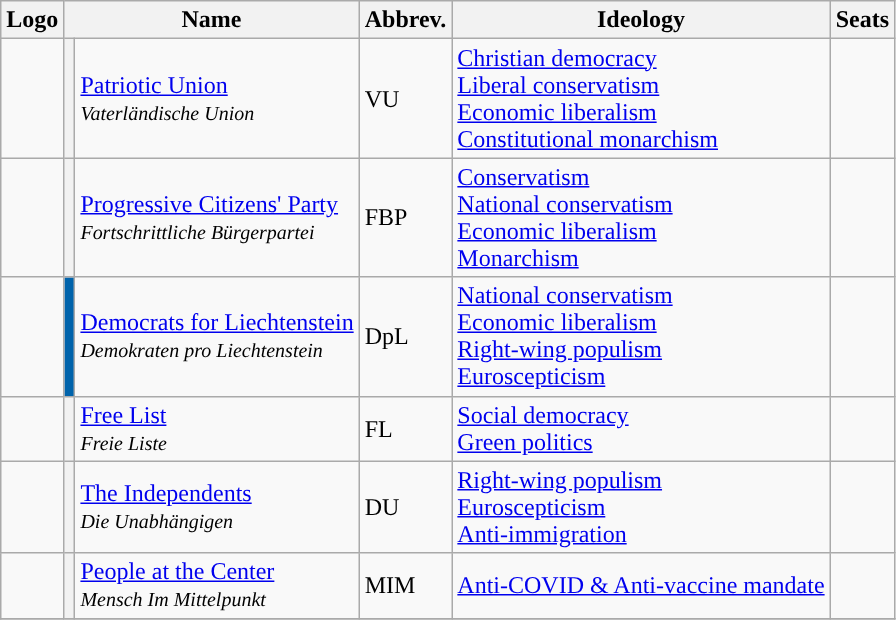<table class="wikitable sortable">
<tr>
<th>Logo</th>
<th colspan=2>Name</th>
<th>Abbrev.</th>
<th>Ideology</th>
<th>Seats</th>
</tr>
<tr>
<td></td>
<th style="background-color: "></th>
<td><a href='#'>Patriotic Union</a><br><small><em>Vaterländische Union</em></small></td>
<td>VU</td>
<td><a href='#'>Christian democracy</a><br><a href='#'>Liberal conservatism</a><br><a href='#'>Economic liberalism</a><br><a href='#'>Constitutional monarchism</a></td>
<td><br><br></td>
</tr>
<tr>
<td></td>
<th style="background-color: "></th>
<td><a href='#'>Progressive Citizens' Party</a><br><small><em>Fortschrittliche Bürgerpartei</em></small></td>
<td>FBP</td>
<td><a href='#'>Conservatism</a><br><a href='#'>National conservatism</a><br><a href='#'>Economic liberalism</a><br><a href='#'>Monarchism</a></td>
<td><br> <br> </td>
</tr>
<tr>
<td></td>
<th style="background-color: #0063ab"></th>
<td><a href='#'>Democrats for Liechtenstein</a><br><small><em>Demokraten pro Liechtenstein</em></small></td>
<td>DpL</td>
<td><a href='#'>National conservatism</a><br><a href='#'>Economic liberalism</a><br><a href='#'>Right-wing populism</a><br><a href='#'>Euroscepticism</a></td>
<td><br><br></td>
</tr>
<tr>
<td></td>
<th style="background-color: "></th>
<td><a href='#'>Free List</a><br><small><em>Freie Liste</em></small></td>
<td>FL</td>
<td><a href='#'>Social democracy</a><br><a href='#'>Green politics</a></td>
<td><br><br></td>
</tr>
<tr>
<td></td>
<th style="background-color: "></th>
<td><a href='#'>The Independents</a><br><small><em>Die Unabhängigen</em></small></td>
<td>DU</td>
<td><a href='#'>Right-wing populism</a><br><a href='#'>Euroscepticism</a><br><a href='#'>Anti-immigration</a></td>
<td><br><br><br></td>
</tr>
<tr>
<td></td>
<th style="background-color: "></th>
<td><a href='#'>People at the Center</a><br><small><em>Mensch Im Mittelpunkt</em></small></td>
<td>MIM</td>
<td><a href='#'>Anti-COVID & Anti-vaccine mandate</a></td>
<td><br><br></td>
</tr>
<tr>
</tr>
</table>
